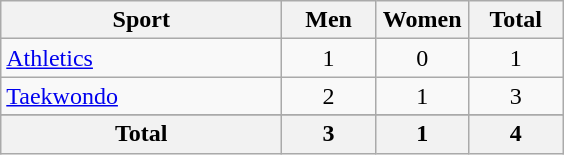<table class="wikitable sortable" style="text-align:center;">
<tr>
<th width=180>Sport</th>
<th width=55>Men</th>
<th width=55>Women</th>
<th width=55>Total</th>
</tr>
<tr>
<td align=left><a href='#'>Athletics</a></td>
<td>1</td>
<td>0</td>
<td>1</td>
</tr>
<tr>
<td align=left><a href='#'>Taekwondo</a></td>
<td>2</td>
<td>1</td>
<td>3</td>
</tr>
<tr>
</tr>
<tr class="sortbottom">
<th>Total</th>
<th>3</th>
<th>1</th>
<th>4</th>
</tr>
</table>
